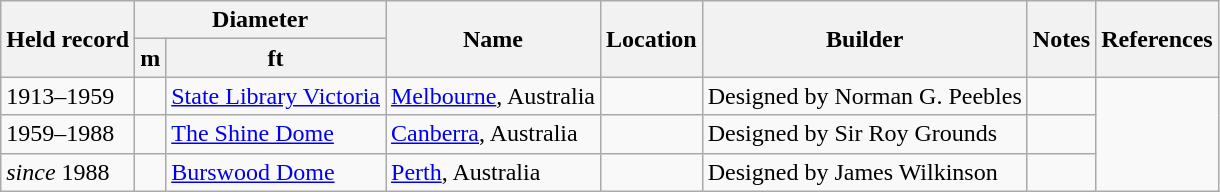<table class="wikitable sortable">
<tr>
<th rowspan=2>Held record</th>
<th colspan=2 data-sort-type="number">Diameter</th>
<th rowspan=2>Name</th>
<th rowspan=2>Location</th>
<th rowspan=2>Builder</th>
<th rowspan=2>Notes</th>
<th rowspan=2>References</th>
</tr>
<tr>
<th>m</th>
<th>ft</th>
</tr>
<tr>
<td>1913–1959</td>
<td></td>
<td><a href='#'>State Library Victoria</a></td>
<td><a href='#'>Melbourne</a>, Australia</td>
<td></td>
<td>Designed by Norman G. Peebles</td>
<td></td>
</tr>
<tr>
<td>1959–1988</td>
<td></td>
<td><a href='#'>The Shine Dome</a></td>
<td><a href='#'>Canberra</a>, Australia</td>
<td></td>
<td>Designed by Sir Roy Grounds</td>
<td></td>
</tr>
<tr>
<td><em>since</em> 1988</td>
<td></td>
<td><a href='#'>Burswood Dome</a></td>
<td><a href='#'>Perth</a>, Australia</td>
<td></td>
<td>Designed by James Wilkinson</td>
<td></td>
</tr>
</table>
